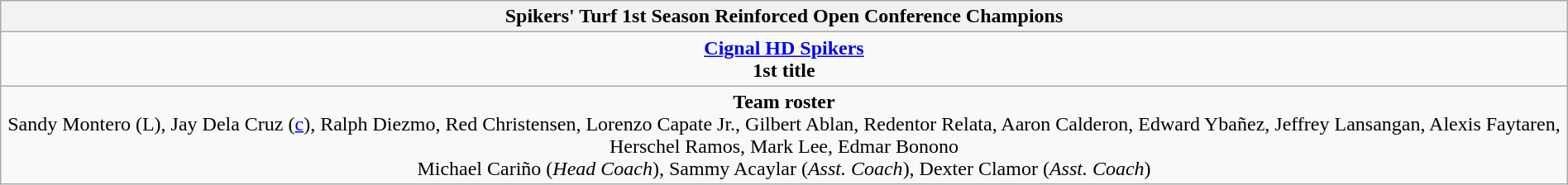<table class=wikitable style="text-align:center; margin:auto;">
<tr>
<th>Spikers' Turf 1st Season Reinforced Open Conference Champions</th>
</tr>
<tr>
<td><strong><a href='#'>Cignal HD Spikers</a></strong><br><strong>1st title</strong></td>
</tr>
<tr>
<td><strong>Team roster</strong><br>Sandy Montero (L), Jay Dela Cruz (<a href='#'>c</a>), Ralph Diezmo, Red Christensen, Lorenzo Capate Jr., Gilbert Ablan, Redentor Relata, Aaron Calderon, Edward Ybañez, Jeffrey Lansangan, Alexis Faytaren, Herschel Ramos, Mark Lee, Edmar Bonono<br>Michael Cariño (<em>Head Coach</em>), Sammy Acaylar (<em>Asst. Coach</em>), Dexter Clamor (<em>Asst. Coach</em>)</td>
</tr>
</table>
